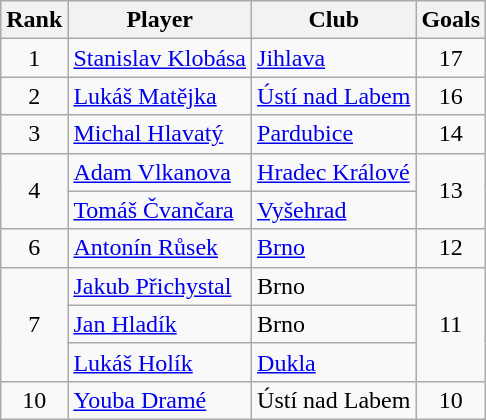<table class="wikitable" style="text-align: center;">
<tr>
<th>Rank</th>
<th>Player</th>
<th>Club</th>
<th>Goals</th>
</tr>
<tr>
<td>1</td>
<td align="left"> <a href='#'>Stanislav Klobása</a></td>
<td align="left"><a href='#'>Jihlava</a></td>
<td>17</td>
</tr>
<tr>
<td>2</td>
<td align="left"> <a href='#'>Lukáš Matějka</a></td>
<td align="left"><a href='#'>Ústí nad Labem</a></td>
<td>16</td>
</tr>
<tr>
<td>3</td>
<td align="left"> <a href='#'>Michal Hlavatý</a></td>
<td align="left"><a href='#'>Pardubice</a></td>
<td>14</td>
</tr>
<tr>
<td rowspan=2>4</td>
<td align="left"> <a href='#'>Adam Vlkanova</a></td>
<td align="left"><a href='#'>Hradec Králové</a></td>
<td rowspan=2>13</td>
</tr>
<tr>
<td align="left"> <a href='#'>Tomáš Čvančara</a></td>
<td align="left"><a href='#'>Vyšehrad</a></td>
</tr>
<tr>
<td>6</td>
<td align="left"> <a href='#'>Antonín Růsek</a></td>
<td align="left"><a href='#'>Brno</a></td>
<td>12</td>
</tr>
<tr>
<td rowspan=3>7</td>
<td align="left"> <a href='#'>Jakub Přichystal</a></td>
<td align="left">Brno</td>
<td rowspan=3>11</td>
</tr>
<tr>
<td align="left"> <a href='#'>Jan Hladík</a></td>
<td align="left">Brno</td>
</tr>
<tr>
<td align="left"> <a href='#'>Lukáš Holík</a></td>
<td align="left"><a href='#'>Dukla</a></td>
</tr>
<tr>
<td>10</td>
<td align="left"> <a href='#'>Youba Dramé</a></td>
<td align="left">Ústí nad Labem</td>
<td>10</td>
</tr>
</table>
